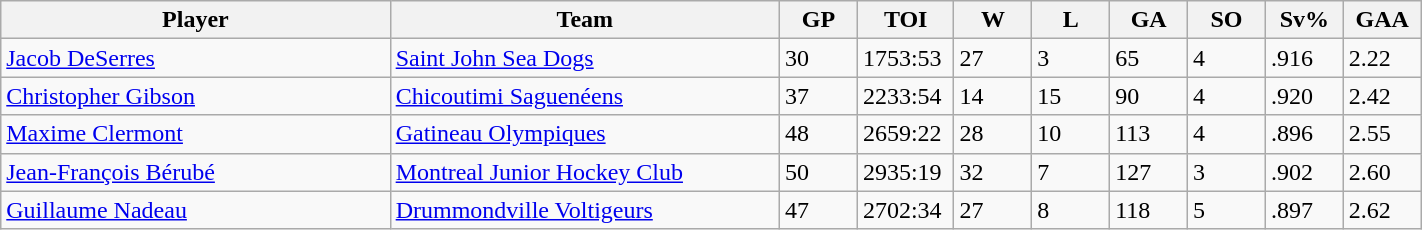<table class="wikitable" style="width: 75%">
<tr>
<th width=25%>Player</th>
<th width=25%>Team</th>
<th width=5%>GP</th>
<th width=5%>TOI</th>
<th width=5%>W</th>
<th width=5%>L</th>
<th width=5%>GA</th>
<th width=5%>SO</th>
<th width=5%>Sv%</th>
<th width=5%>GAA</th>
</tr>
<tr>
<td><a href='#'>Jacob DeSerres</a></td>
<td><a href='#'>Saint John Sea Dogs</a></td>
<td>30</td>
<td>1753:53</td>
<td>27</td>
<td>3</td>
<td>65</td>
<td>4</td>
<td>.916</td>
<td>2.22</td>
</tr>
<tr>
<td><a href='#'>Christopher Gibson</a></td>
<td><a href='#'>Chicoutimi Saguenéens</a></td>
<td>37</td>
<td>2233:54</td>
<td>14</td>
<td>15</td>
<td>90</td>
<td>4</td>
<td>.920</td>
<td>2.42</td>
</tr>
<tr>
<td><a href='#'>Maxime Clermont</a></td>
<td><a href='#'>Gatineau Olympiques</a></td>
<td>48</td>
<td>2659:22</td>
<td>28</td>
<td>10</td>
<td>113</td>
<td>4</td>
<td>.896</td>
<td>2.55</td>
</tr>
<tr>
<td><a href='#'>Jean-François Bérubé</a></td>
<td><a href='#'>Montreal Junior Hockey Club</a></td>
<td>50</td>
<td>2935:19</td>
<td>32</td>
<td>7</td>
<td>127</td>
<td>3</td>
<td>.902</td>
<td>2.60</td>
</tr>
<tr>
<td><a href='#'>Guillaume Nadeau</a></td>
<td><a href='#'>Drummondville Voltigeurs</a></td>
<td>47</td>
<td>2702:34</td>
<td>27</td>
<td>8</td>
<td>118</td>
<td>5</td>
<td>.897</td>
<td>2.62</td>
</tr>
</table>
